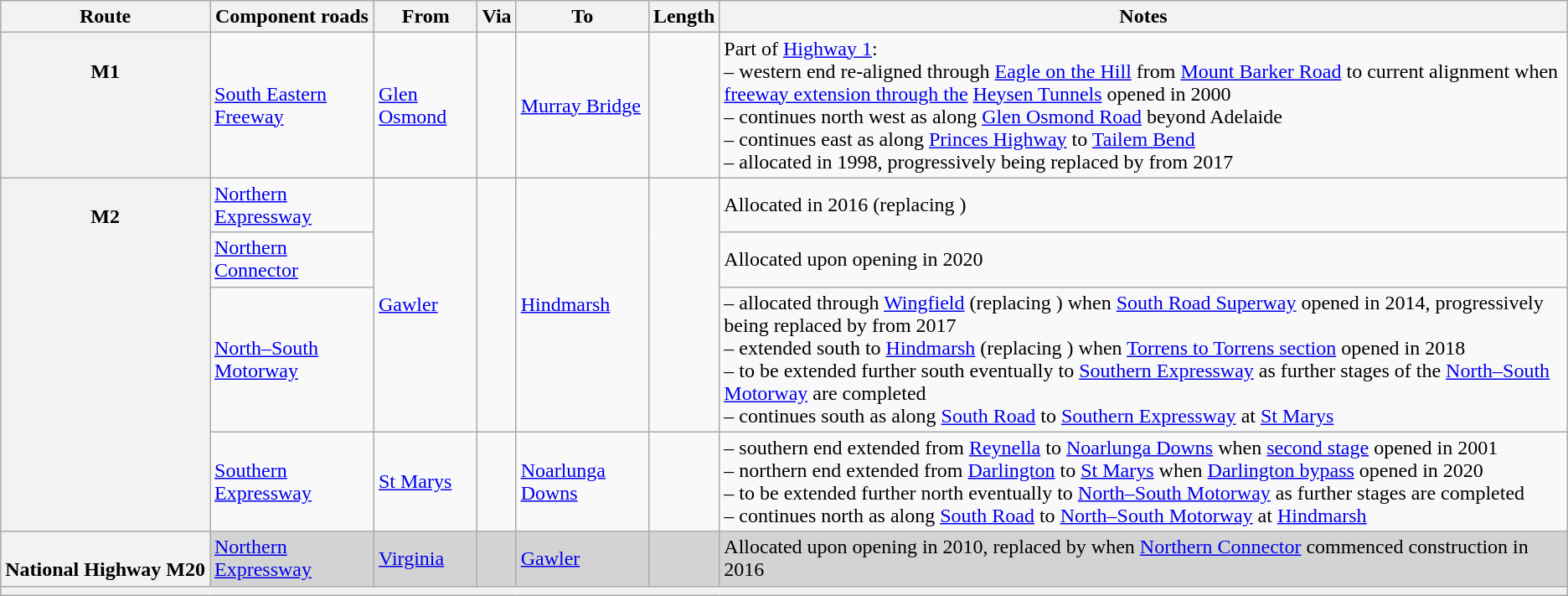<table class="wikitable sortable">
<tr>
<th scope="col">Route</th>
<th scope="col">Component roads</th>
<th scope="col">From</th>
<th scope="col">Via</th>
<th scope="col">To</th>
<th scope="col">Length</th>
<th scope="col">Notes</th>
</tr>
<tr>
<th style="vertical-align:top; white-space:nowrap;"><br>M1</th>
<td><a href='#'>South Eastern Freeway</a></td>
<td><a href='#'>Glen Osmond</a></td>
<td></td>
<td><a href='#'>Murray Bridge</a></td>
<td></td>
<td>Part of <a href='#'>Highway 1</a>:<br>– western end re-aligned through <a href='#'>Eagle on the Hill</a> from <a href='#'>Mount Barker Road</a> to current alignment when <a href='#'>freeway extension through the</a> <a href='#'>Heysen Tunnels</a> opened in 2000<br>– continues north west as  along <a href='#'>Glen Osmond Road</a> beyond Adelaide<br>– continues east as  along <a href='#'>Princes Highway</a> to <a href='#'>Tailem Bend</a><br>– allocated  in 1998, progressively being replaced by  from 2017</td>
</tr>
<tr>
<th rowspan="4" style="vertical-align:top; white-space:nowrap;"><br>M2</th>
<td><a href='#'>Northern Expressway</a></td>
<td rowspan="3"><a href='#'>Gawler</a></td>
<td rowspan="3"></td>
<td rowspan="3"><a href='#'>Hindmarsh</a></td>
<td rowspan="3"></td>
<td>Allocated in 2016 (replacing )</td>
</tr>
<tr>
<td><a href='#'>Northern Connector</a></td>
<td>Allocated upon opening in 2020</td>
</tr>
<tr>
<td><a href='#'>North–South Motorway</a></td>
<td>– allocated  through <a href='#'>Wingfield</a> (replacing ) when <a href='#'>South Road Superway</a> opened in 2014, progressively being replaced by  from 2017<br>– extended south to <a href='#'>Hindmarsh</a> (replacing ) when <a href='#'>Torrens to Torrens section</a> opened in 2018<br>– to be extended further south eventually to <a href='#'>Southern Expressway</a> as further stages of the <a href='#'>North–South Motorway</a> are completed<br>– continues south as  along <a href='#'>South Road</a> to <a href='#'>Southern Expressway</a> at <a href='#'>St Marys</a></td>
</tr>
<tr>
<td><a href='#'>Southern Expressway</a></td>
<td><a href='#'>St Marys</a></td>
<td></td>
<td><a href='#'>Noarlunga Downs</a></td>
<td></td>
<td>– southern end extended from <a href='#'>Reynella</a> to <a href='#'>Noarlunga Downs</a> when <a href='#'>second stage</a> opened in 2001<br>– northern end extended from <a href='#'>Darlington</a> to <a href='#'>St Marys</a> when <a href='#'>Darlington bypass</a> opened in 2020<br>– to be extended further north eventually to <a href='#'>North–South Motorway</a> as further stages are completed<br>– continues north as  along <a href='#'>South Road</a> to <a href='#'>North–South Motorway</a> at <a href='#'>Hindmarsh</a></td>
</tr>
<tr style="background:#d3d3d3;">
<th style="vertical-align:top; white-space:nowrap;"><br>National Highway M20</th>
<td><a href='#'>Northern Expressway</a></td>
<td><a href='#'>Virginia</a></td>
<td></td>
<td><a href='#'>Gawler</a></td>
<td></td>
<td>Allocated upon opening in 2010, replaced by  when <a href='#'>Northern Connector</a> commenced construction in 2016</td>
</tr>
<tr>
<td colspan="7" style="text-align:center; background:#f2f2f2;"></td>
</tr>
</table>
